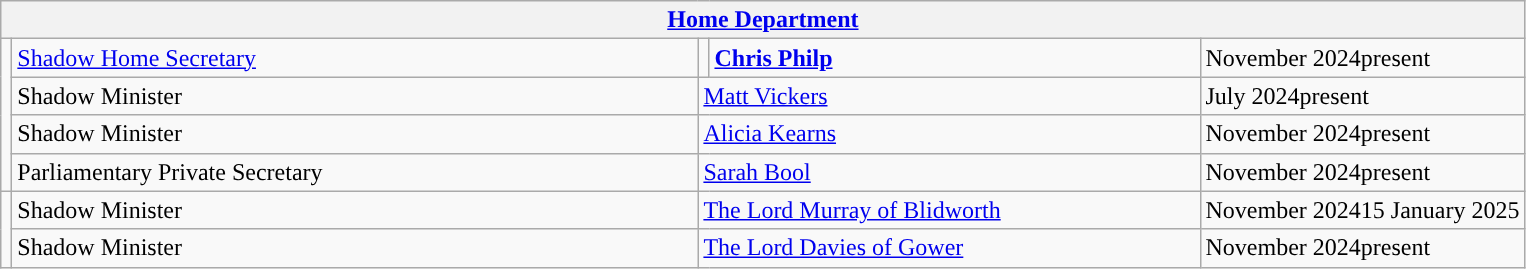<table class="wikitable">
<tr>
<th colspan="5"><a href='#'>Home Department</a></th>
</tr>
<tr>
<td rowspan="4" style="background: "></td>
<td style="width: 450px;"><a href='#'>Shadow Home Secretary</a></td>
<td style="background: "></td>
<td style="width: 320px;"><strong><a href='#'>Chris Philp</a></strong></td>
<td>November 2024present</td>
</tr>
<tr>
<td>Shadow Minister</td>
<td colspan="2"><a href='#'>Matt Vickers</a></td>
<td>July 2024present</td>
</tr>
<tr>
<td>Shadow Minister</td>
<td colspan="2"><a href='#'>Alicia Kearns</a></td>
<td>November 2024present</td>
</tr>
<tr>
<td>Parliamentary Private Secretary</td>
<td colspan="2"><a href='#'>Sarah Bool</a></td>
<td>November 2024present</td>
</tr>
<tr>
<td rowspan=2 style="background: "></td>
<td>Shadow Minister</td>
<td colspan="2"><a href='#'>The Lord Murray of Blidworth</a></td>
<td>November 202415 January 2025</td>
</tr>
<tr>
<td>Shadow Minister</td>
<td colspan="2"><a href='#'>The Lord Davies of Gower</a></td>
<td>November 2024present</td>
</tr>
</table>
